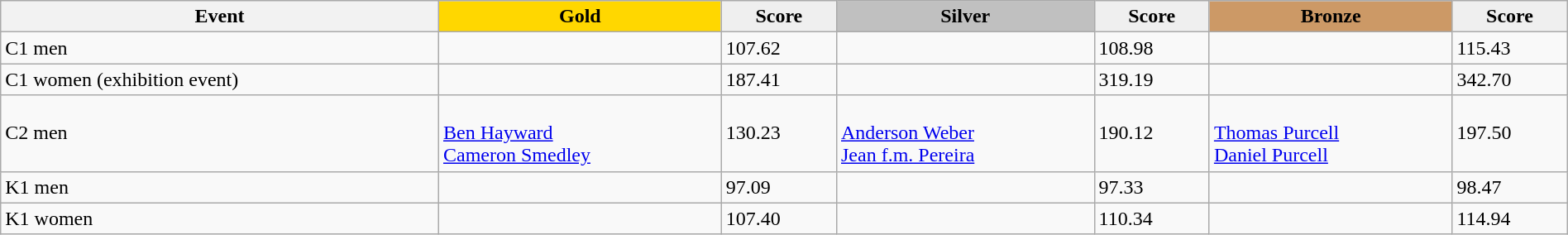<table class="wikitable" width=100%>
<tr>
<th>Event</th>
<td align=center bgcolor="gold"><strong>Gold</strong></td>
<td align=center bgcolor="EFEFEF"><strong>Score</strong></td>
<td align=center bgcolor="silver"><strong>Silver</strong></td>
<td align=center bgcolor="EFEFEF"><strong>Score</strong></td>
<td align=center bgcolor="CC9966"><strong>Bronze</strong></td>
<td align=center bgcolor="EFEFEF"><strong>Score</strong></td>
</tr>
<tr>
<td>C1 men</td>
<td></td>
<td>107.62</td>
<td></td>
<td>108.98</td>
<td></td>
<td>115.43</td>
</tr>
<tr>
<td>C1 women (exhibition event)</td>
<td></td>
<td>187.41</td>
<td></td>
<td>319.19</td>
<td></td>
<td>342.70</td>
</tr>
<tr>
<td>C2 men</td>
<td><br><a href='#'>Ben Hayward</a><br><a href='#'>Cameron Smedley</a></td>
<td>130.23</td>
<td><br><a href='#'>Anderson Weber</a><br><a href='#'>Jean f.m. Pereira</a></td>
<td>190.12</td>
<td><br><a href='#'>Thomas Purcell</a><br><a href='#'>Daniel Purcell</a></td>
<td>197.50</td>
</tr>
<tr>
<td>K1 men</td>
<td></td>
<td>97.09</td>
<td></td>
<td>97.33</td>
<td></td>
<td>98.47</td>
</tr>
<tr>
<td>K1 women</td>
<td></td>
<td>107.40</td>
<td></td>
<td>110.34</td>
<td></td>
<td>114.94</td>
</tr>
</table>
